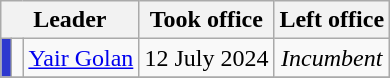<table class="wikitable" style="text-align: center;">
<tr>
<th colspan="3">Leader</th>
<th>Took office</th>
<th>Left office</th>
</tr>
<tr>
<td style="background: #2D38CF; color: white"></td>
<td></td>
<td><a href='#'>Yair Golan</a></td>
<td>12 July 2024</td>
<td><em>Incumbent</em></td>
</tr>
<tr>
</tr>
</table>
